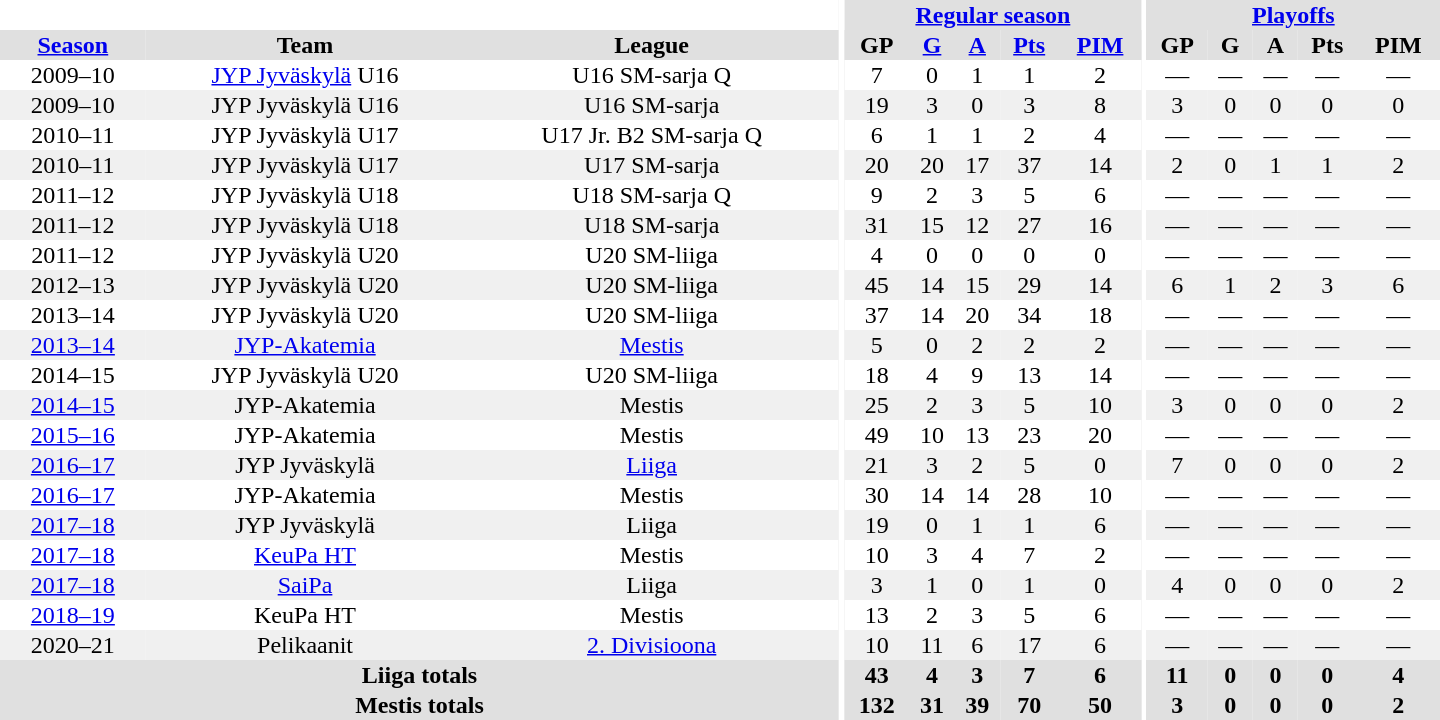<table border="0" cellpadding="1" cellspacing="0" style="text-align:center; width:60em">
<tr bgcolor="#e0e0e0">
<th colspan="3" bgcolor="#ffffff"></th>
<th rowspan="99" bgcolor="#ffffff"></th>
<th colspan="5"><a href='#'>Regular season</a></th>
<th rowspan="99" bgcolor="#ffffff"></th>
<th colspan="5"><a href='#'>Playoffs</a></th>
</tr>
<tr bgcolor="#e0e0e0">
<th><a href='#'>Season</a></th>
<th>Team</th>
<th>League</th>
<th>GP</th>
<th><a href='#'>G</a></th>
<th><a href='#'>A</a></th>
<th><a href='#'>Pts</a></th>
<th><a href='#'>PIM</a></th>
<th>GP</th>
<th>G</th>
<th>A</th>
<th>Pts</th>
<th>PIM</th>
</tr>
<tr>
<td>2009–10</td>
<td><a href='#'>JYP Jyväskylä</a> U16</td>
<td>U16 SM-sarja Q</td>
<td>7</td>
<td>0</td>
<td>1</td>
<td>1</td>
<td>2</td>
<td>—</td>
<td>—</td>
<td>—</td>
<td>—</td>
<td>—</td>
</tr>
<tr bgcolor="#f0f0f0">
<td>2009–10</td>
<td>JYP Jyväskylä U16</td>
<td>U16 SM-sarja</td>
<td>19</td>
<td>3</td>
<td>0</td>
<td>3</td>
<td>8</td>
<td>3</td>
<td>0</td>
<td>0</td>
<td>0</td>
<td>0</td>
</tr>
<tr>
<td>2010–11</td>
<td>JYP Jyväskylä U17</td>
<td>U17 Jr. B2 SM-sarja Q</td>
<td>6</td>
<td>1</td>
<td>1</td>
<td>2</td>
<td>4</td>
<td>—</td>
<td>—</td>
<td>—</td>
<td>—</td>
<td>—</td>
</tr>
<tr bgcolor="#f0f0f0">
<td>2010–11</td>
<td>JYP Jyväskylä U17</td>
<td>U17 SM-sarja</td>
<td>20</td>
<td>20</td>
<td>17</td>
<td>37</td>
<td>14</td>
<td>2</td>
<td>0</td>
<td>1</td>
<td>1</td>
<td>2</td>
</tr>
<tr>
<td>2011–12</td>
<td>JYP Jyväskylä U18</td>
<td>U18 SM-sarja Q</td>
<td>9</td>
<td>2</td>
<td>3</td>
<td>5</td>
<td>6</td>
<td>—</td>
<td>—</td>
<td>—</td>
<td>—</td>
<td>—</td>
</tr>
<tr bgcolor="#f0f0f0">
<td>2011–12</td>
<td>JYP Jyväskylä U18</td>
<td>U18 SM-sarja</td>
<td>31</td>
<td>15</td>
<td>12</td>
<td>27</td>
<td>16</td>
<td>—</td>
<td>—</td>
<td>—</td>
<td>—</td>
<td>—</td>
</tr>
<tr>
<td>2011–12</td>
<td>JYP Jyväskylä U20</td>
<td>U20 SM-liiga</td>
<td>4</td>
<td>0</td>
<td>0</td>
<td>0</td>
<td>0</td>
<td>—</td>
<td>—</td>
<td>—</td>
<td>—</td>
<td>—</td>
</tr>
<tr bgcolor="#f0f0f0">
<td>2012–13</td>
<td>JYP Jyväskylä U20</td>
<td>U20 SM-liiga</td>
<td>45</td>
<td>14</td>
<td>15</td>
<td>29</td>
<td>14</td>
<td>6</td>
<td>1</td>
<td>2</td>
<td>3</td>
<td>6</td>
</tr>
<tr>
<td>2013–14</td>
<td>JYP Jyväskylä U20</td>
<td>U20 SM-liiga</td>
<td>37</td>
<td>14</td>
<td>20</td>
<td>34</td>
<td>18</td>
<td>—</td>
<td>—</td>
<td>—</td>
<td>—</td>
<td>—</td>
</tr>
<tr bgcolor="#f0f0f0">
<td><a href='#'>2013–14</a></td>
<td><a href='#'>JYP-Akatemia</a></td>
<td><a href='#'>Mestis</a></td>
<td>5</td>
<td>0</td>
<td>2</td>
<td>2</td>
<td>2</td>
<td>—</td>
<td>—</td>
<td>—</td>
<td>—</td>
<td>—</td>
</tr>
<tr>
<td>2014–15</td>
<td>JYP Jyväskylä U20</td>
<td>U20 SM-liiga</td>
<td>18</td>
<td>4</td>
<td>9</td>
<td>13</td>
<td>14</td>
<td>—</td>
<td>—</td>
<td>—</td>
<td>—</td>
<td>—</td>
</tr>
<tr bgcolor="#f0f0f0">
<td><a href='#'>2014–15</a></td>
<td>JYP-Akatemia</td>
<td>Mestis</td>
<td>25</td>
<td>2</td>
<td>3</td>
<td>5</td>
<td>10</td>
<td>3</td>
<td>0</td>
<td>0</td>
<td>0</td>
<td>2</td>
</tr>
<tr>
<td><a href='#'>2015–16</a></td>
<td>JYP-Akatemia</td>
<td>Mestis</td>
<td>49</td>
<td>10</td>
<td>13</td>
<td>23</td>
<td>20</td>
<td>—</td>
<td>—</td>
<td>—</td>
<td>—</td>
<td>—</td>
</tr>
<tr bgcolor="#f0f0f0">
<td><a href='#'>2016–17</a></td>
<td>JYP Jyväskylä</td>
<td><a href='#'>Liiga</a></td>
<td>21</td>
<td>3</td>
<td>2</td>
<td>5</td>
<td>0</td>
<td>7</td>
<td>0</td>
<td>0</td>
<td>0</td>
<td>2</td>
</tr>
<tr>
<td><a href='#'>2016–17</a></td>
<td>JYP-Akatemia</td>
<td>Mestis</td>
<td>30</td>
<td>14</td>
<td>14</td>
<td>28</td>
<td>10</td>
<td>—</td>
<td>—</td>
<td>—</td>
<td>—</td>
<td>—</td>
</tr>
<tr bgcolor="#f0f0f0">
<td><a href='#'>2017–18</a></td>
<td>JYP Jyväskylä</td>
<td>Liiga</td>
<td>19</td>
<td>0</td>
<td>1</td>
<td>1</td>
<td>6</td>
<td>—</td>
<td>—</td>
<td>—</td>
<td>—</td>
<td>—</td>
</tr>
<tr>
<td><a href='#'>2017–18</a></td>
<td><a href='#'>KeuPa HT</a></td>
<td>Mestis</td>
<td>10</td>
<td>3</td>
<td>4</td>
<td>7</td>
<td>2</td>
<td>—</td>
<td>—</td>
<td>—</td>
<td>—</td>
<td>—</td>
</tr>
<tr bgcolor="#f0f0f0">
<td><a href='#'>2017–18</a></td>
<td><a href='#'>SaiPa</a></td>
<td>Liiga</td>
<td>3</td>
<td>1</td>
<td>0</td>
<td>1</td>
<td>0</td>
<td>4</td>
<td>0</td>
<td>0</td>
<td>0</td>
<td>2</td>
</tr>
<tr>
<td><a href='#'>2018–19</a></td>
<td>KeuPa HT</td>
<td>Mestis</td>
<td>13</td>
<td>2</td>
<td>3</td>
<td>5</td>
<td>6</td>
<td>—</td>
<td>—</td>
<td>—</td>
<td>—</td>
<td>—</td>
</tr>
<tr bgcolor="#f0f0f0">
<td>2020–21</td>
<td>Pelikaanit</td>
<td><a href='#'>2. Divisioona</a></td>
<td>10</td>
<td>11</td>
<td>6</td>
<td>17</td>
<td>6</td>
<td>—</td>
<td>—</td>
<td>—</td>
<td>—</td>
<td>—</td>
</tr>
<tr>
</tr>
<tr ALIGN="center" bgcolor="#e0e0e0">
<th colspan="3">Liiga totals</th>
<th ALIGN="center">43</th>
<th ALIGN="center">4</th>
<th ALIGN="center">3</th>
<th ALIGN="center">7</th>
<th ALIGN="center">6</th>
<th ALIGN="center">11</th>
<th ALIGN="center">0</th>
<th ALIGN="center">0</th>
<th ALIGN="center">0</th>
<th ALIGN="center">4</th>
</tr>
<tr>
</tr>
<tr ALIGN="center" bgcolor="#e0e0e0">
<th colspan="3">Mestis totals</th>
<th ALIGN="center">132</th>
<th ALIGN="center">31</th>
<th ALIGN="center">39</th>
<th ALIGN="center">70</th>
<th ALIGN="center">50</th>
<th ALIGN="center">3</th>
<th ALIGN="center">0</th>
<th ALIGN="center">0</th>
<th ALIGN="center">0</th>
<th ALIGN="center">2</th>
</tr>
</table>
